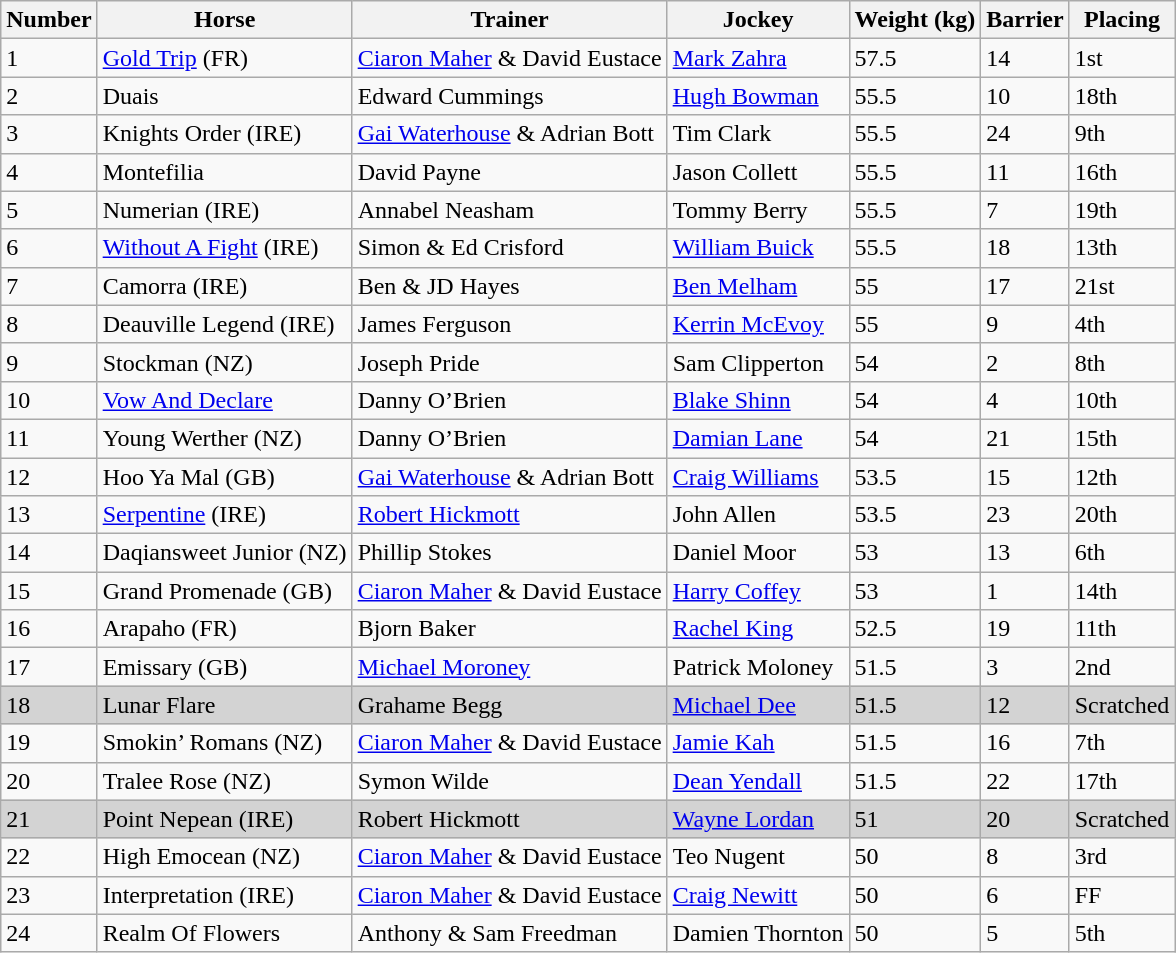<table class="sortable wikitable">
<tr>
<th>Number</th>
<th>Horse</th>
<th>Trainer</th>
<th>Jockey</th>
<th>Weight (kg)</th>
<th>Barrier</th>
<th>Placing</th>
</tr>
<tr>
<td>1</td>
<td><a href='#'>Gold Trip</a> (FR)</td>
<td><a href='#'>Ciaron Maher</a> & David Eustace</td>
<td><a href='#'>Mark Zahra</a></td>
<td>57.5</td>
<td>14</td>
<td>1st</td>
</tr>
<tr>
<td>2</td>
<td>Duais</td>
<td>Edward Cummings</td>
<td><a href='#'>Hugh Bowman</a></td>
<td>55.5</td>
<td>10</td>
<td>18th</td>
</tr>
<tr>
<td>3</td>
<td>Knights Order (IRE)</td>
<td><a href='#'>Gai Waterhouse</a> & Adrian Bott</td>
<td>Tim Clark</td>
<td>55.5</td>
<td>24</td>
<td>9th</td>
</tr>
<tr>
<td>4</td>
<td>Montefilia</td>
<td>David Payne</td>
<td>Jason Collett</td>
<td>55.5</td>
<td>11</td>
<td>16th</td>
</tr>
<tr>
<td>5</td>
<td>Numerian (IRE)</td>
<td>Annabel Neasham</td>
<td>Tommy Berry</td>
<td>55.5</td>
<td>7</td>
<td>19th</td>
</tr>
<tr>
<td>6</td>
<td><a href='#'>Without A Fight</a> (IRE)</td>
<td>Simon & Ed Crisford</td>
<td><a href='#'>William Buick</a></td>
<td>55.5</td>
<td>18</td>
<td>13th</td>
</tr>
<tr>
<td>7</td>
<td>Camorra (IRE)</td>
<td>Ben & JD Hayes</td>
<td><a href='#'>Ben Melham</a></td>
<td>55</td>
<td>17</td>
<td>21st</td>
</tr>
<tr>
<td>8</td>
<td>Deauville Legend (IRE)</td>
<td>James Ferguson</td>
<td><a href='#'>Kerrin McEvoy</a></td>
<td>55</td>
<td>9</td>
<td>4th</td>
</tr>
<tr>
<td>9</td>
<td>Stockman (NZ)</td>
<td>Joseph Pride</td>
<td>Sam Clipperton</td>
<td>54</td>
<td>2</td>
<td>8th</td>
</tr>
<tr>
<td>10</td>
<td><a href='#'>Vow And Declare</a></td>
<td>Danny O’Brien</td>
<td><a href='#'>Blake Shinn</a></td>
<td>54</td>
<td>4</td>
<td>10th</td>
</tr>
<tr>
<td>11</td>
<td>Young Werther (NZ)</td>
<td>Danny O’Brien</td>
<td><a href='#'>Damian Lane</a></td>
<td>54</td>
<td>21</td>
<td>15th</td>
</tr>
<tr>
<td>12</td>
<td>Hoo Ya Mal (GB)</td>
<td><a href='#'>Gai Waterhouse</a> & Adrian Bott</td>
<td><a href='#'>Craig Williams</a></td>
<td>53.5</td>
<td>15</td>
<td>12th</td>
</tr>
<tr>
<td>13</td>
<td><a href='#'>Serpentine</a> (IRE)</td>
<td><a href='#'>Robert Hickmott</a></td>
<td>John Allen</td>
<td>53.5</td>
<td>23</td>
<td>20th</td>
</tr>
<tr>
<td>14</td>
<td>Daqiansweet Junior (NZ)</td>
<td>Phillip Stokes</td>
<td>Daniel Moor</td>
<td>53</td>
<td>13</td>
<td>6th</td>
</tr>
<tr>
<td>15</td>
<td>Grand Promenade (GB)</td>
<td><a href='#'>Ciaron Maher</a> & David Eustace</td>
<td><a href='#'>Harry Coffey</a></td>
<td>53</td>
<td>1</td>
<td>14th</td>
</tr>
<tr>
<td>16</td>
<td>Arapaho (FR)</td>
<td>Bjorn Baker</td>
<td><a href='#'>Rachel King</a></td>
<td>52.5</td>
<td>19</td>
<td>11th</td>
</tr>
<tr>
<td>17</td>
<td>Emissary (GB)</td>
<td><a href='#'>Michael Moroney</a></td>
<td>Patrick Moloney</td>
<td>51.5</td>
<td>3</td>
<td>2nd</td>
</tr>
<tr style="background:lightgrey; color:black;" |>
<td>18</td>
<td>Lunar Flare</td>
<td>Grahame Begg</td>
<td><a href='#'>Michael Dee</a></td>
<td>51.5</td>
<td>12</td>
<td>Scratched</td>
</tr>
<tr>
<td>19</td>
<td>Smokin’ Romans (NZ)</td>
<td><a href='#'>Ciaron Maher</a> & David Eustace</td>
<td><a href='#'>Jamie Kah</a></td>
<td>51.5</td>
<td>16</td>
<td>7th</td>
</tr>
<tr>
<td>20</td>
<td>Tralee Rose (NZ)</td>
<td>Symon Wilde</td>
<td><a href='#'>Dean Yendall</a></td>
<td>51.5</td>
<td>22</td>
<td>17th</td>
</tr>
<tr style="background:lightgrey; color:black;" |>
<td>21</td>
<td>Point Nepean (IRE)</td>
<td>Robert Hickmott</td>
<td><a href='#'>Wayne Lordan</a></td>
<td>51</td>
<td>20</td>
<td>Scratched</td>
</tr>
<tr>
<td>22</td>
<td>High Emocean (NZ)</td>
<td><a href='#'>Ciaron Maher</a> & David Eustace</td>
<td>Teo Nugent</td>
<td>50</td>
<td>8</td>
<td>3rd</td>
</tr>
<tr>
<td>23</td>
<td>Interpretation (IRE)</td>
<td><a href='#'>Ciaron Maher</a> & David Eustace</td>
<td><a href='#'>Craig Newitt</a></td>
<td>50</td>
<td>6</td>
<td>FF</td>
</tr>
<tr>
<td>24</td>
<td>Realm Of Flowers</td>
<td>Anthony & Sam Freedman</td>
<td>Damien Thornton</td>
<td>50</td>
<td>5</td>
<td>5th</td>
</tr>
</table>
